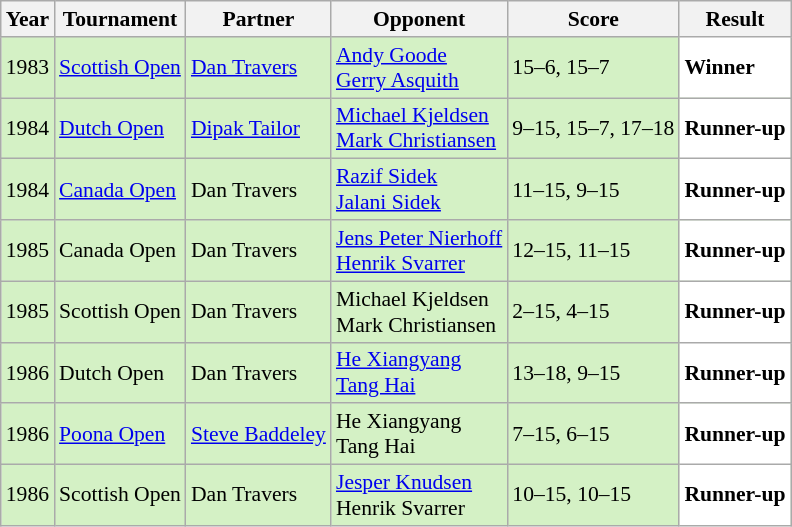<table class="sortable wikitable" style="font-size: 90%;">
<tr>
<th>Year</th>
<th>Tournament</th>
<th>Partner</th>
<th>Opponent</th>
<th>Score</th>
<th>Result</th>
</tr>
<tr style="background:#D4F1C5">
<td align="center">1983</td>
<td><a href='#'>Scottish Open</a></td>
<td> <a href='#'>Dan Travers</a></td>
<td> <a href='#'>Andy Goode</a><br> <a href='#'>Gerry Asquith</a></td>
<td>15–6, 15–7</td>
<td style="text-align:left; background:white"> <strong>Winner</strong></td>
</tr>
<tr style="background:#D4F1C5">
<td align="center">1984</td>
<td><a href='#'>Dutch Open</a></td>
<td> <a href='#'>Dipak Tailor</a></td>
<td> <a href='#'>Michael Kjeldsen</a><br> <a href='#'>Mark Christiansen</a></td>
<td>9–15, 15–7, 17–18</td>
<td style="text-align:left; background:white"> <strong>Runner-up</strong></td>
</tr>
<tr style="background:#D4F1C5">
<td align="center">1984</td>
<td><a href='#'>Canada Open</a></td>
<td> Dan Travers</td>
<td> <a href='#'>Razif Sidek</a><br> <a href='#'>Jalani Sidek</a></td>
<td>11–15, 9–15</td>
<td style="text-align:left; background:white"> <strong>Runner-up</strong></td>
</tr>
<tr style="background:#D4F1C5">
<td align="center">1985</td>
<td>Canada Open</td>
<td> Dan Travers</td>
<td> <a href='#'>Jens Peter Nierhoff</a><br> <a href='#'>Henrik Svarrer</a></td>
<td>12–15, 11–15</td>
<td style="text-align:left; background:white"> <strong>Runner-up</strong></td>
</tr>
<tr style="background:#D4F1C5">
<td align="center">1985</td>
<td>Scottish Open</td>
<td> Dan Travers</td>
<td> Michael Kjeldsen<br> Mark Christiansen</td>
<td>2–15, 4–15</td>
<td style="text-align:left; background:white"> <strong>Runner-up</strong></td>
</tr>
<tr style="background:#D4F1C5">
<td align="center">1986</td>
<td>Dutch Open</td>
<td> Dan Travers</td>
<td> <a href='#'>He Xiangyang</a><br> <a href='#'>Tang Hai</a></td>
<td>13–18, 9–15</td>
<td style="text-align:left; background:white"> <strong>Runner-up</strong></td>
</tr>
<tr style="background:#D4F1C5">
<td align="center">1986</td>
<td><a href='#'>Poona Open</a></td>
<td> <a href='#'>Steve Baddeley</a></td>
<td> He Xiangyang<br> Tang Hai</td>
<td>7–15, 6–15</td>
<td style="text-align:left; background:white"> <strong>Runner-up</strong></td>
</tr>
<tr style="background:#D4F1C5">
<td align="center">1986</td>
<td>Scottish Open</td>
<td> Dan Travers</td>
<td> <a href='#'>Jesper Knudsen</a><br> Henrik Svarrer</td>
<td>10–15, 10–15</td>
<td style="text-align:left; background:white"> <strong>Runner-up</strong></td>
</tr>
</table>
